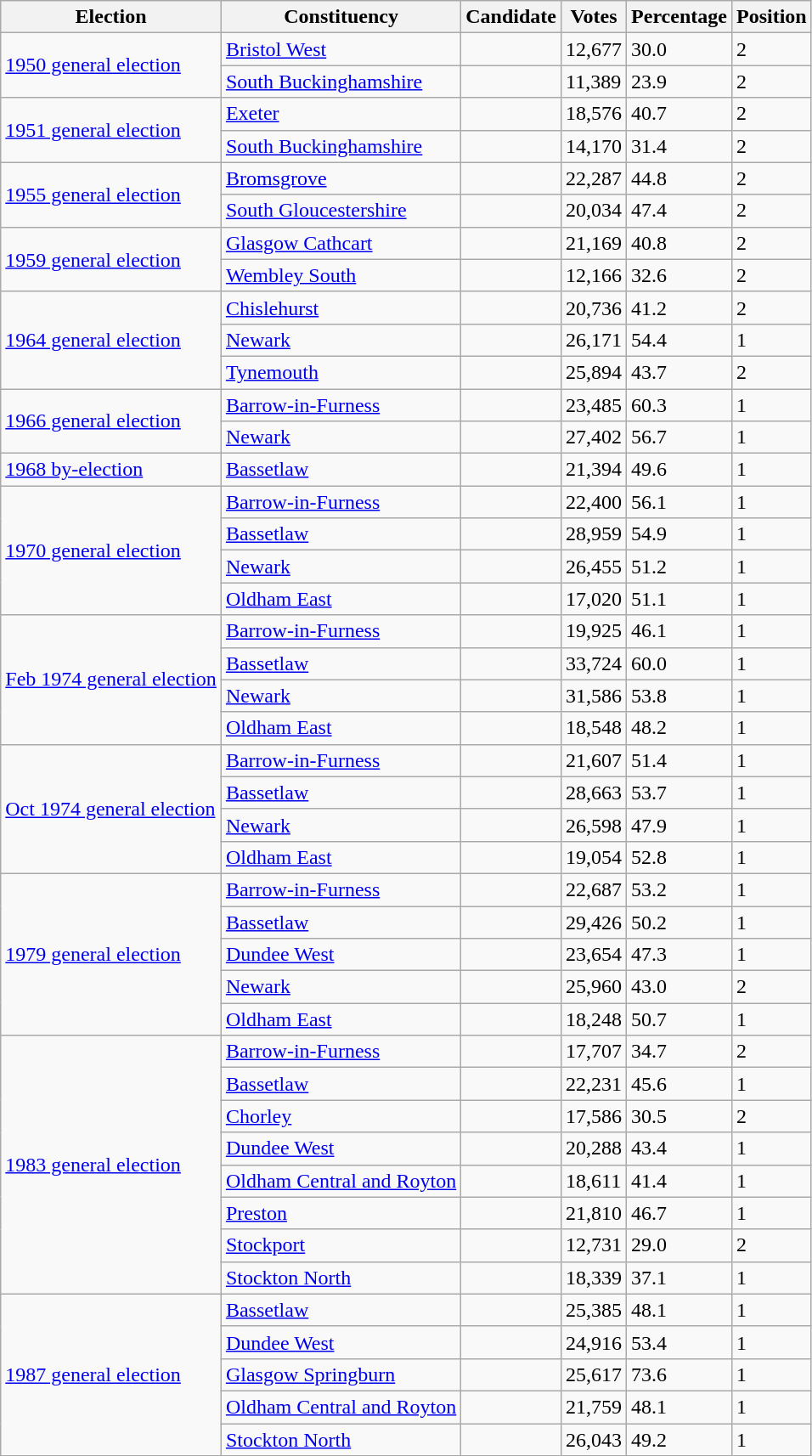<table class="wikitable sortable">
<tr>
<th>Election</th>
<th>Constituency</th>
<th>Candidate</th>
<th>Votes</th>
<th>Percentage</th>
<th>Position</th>
</tr>
<tr>
<td rowspan=2><a href='#'>1950 general election</a></td>
<td><a href='#'>Bristol West</a></td>
<td></td>
<td>12,677</td>
<td>30.0</td>
<td>2</td>
</tr>
<tr>
<td><a href='#'>South Buckinghamshire</a></td>
<td></td>
<td>11,389</td>
<td>23.9</td>
<td>2</td>
</tr>
<tr>
<td rowspan=2><a href='#'>1951 general election</a></td>
<td><a href='#'>Exeter</a></td>
<td></td>
<td>18,576</td>
<td>40.7</td>
<td>2</td>
</tr>
<tr>
<td><a href='#'>South Buckinghamshire</a></td>
<td></td>
<td>14,170</td>
<td>31.4</td>
<td>2</td>
</tr>
<tr>
<td rowspan=2><a href='#'>1955 general election</a></td>
<td><a href='#'>Bromsgrove</a></td>
<td></td>
<td>22,287</td>
<td>44.8</td>
<td>2</td>
</tr>
<tr>
<td><a href='#'>South Gloucestershire</a></td>
<td></td>
<td>20,034</td>
<td>47.4</td>
<td>2</td>
</tr>
<tr>
<td rowspan=2><a href='#'>1959 general election</a></td>
<td><a href='#'>Glasgow Cathcart</a></td>
<td></td>
<td>21,169</td>
<td>40.8</td>
<td>2</td>
</tr>
<tr>
<td><a href='#'>Wembley South</a></td>
<td></td>
<td>12,166</td>
<td>32.6</td>
<td>2</td>
</tr>
<tr>
<td rowspan=3><a href='#'>1964 general election</a></td>
<td><a href='#'>Chislehurst</a></td>
<td></td>
<td>20,736</td>
<td>41.2</td>
<td>2</td>
</tr>
<tr>
<td><a href='#'>Newark</a></td>
<td></td>
<td>26,171</td>
<td>54.4</td>
<td>1</td>
</tr>
<tr>
<td><a href='#'>Tynemouth</a></td>
<td></td>
<td>25,894</td>
<td>43.7</td>
<td>2</td>
</tr>
<tr>
<td rowspan=2><a href='#'>1966 general election</a></td>
<td><a href='#'>Barrow-in-Furness</a></td>
<td></td>
<td>23,485</td>
<td>60.3</td>
<td>1</td>
</tr>
<tr>
<td><a href='#'>Newark</a></td>
<td></td>
<td>27,402</td>
<td>56.7</td>
<td>1</td>
</tr>
<tr>
<td><a href='#'>1968 by-election</a></td>
<td><a href='#'>Bassetlaw</a></td>
<td></td>
<td>21,394</td>
<td>49.6</td>
<td>1</td>
</tr>
<tr>
<td rowspan=4><a href='#'>1970 general election</a></td>
<td><a href='#'>Barrow-in-Furness</a></td>
<td></td>
<td>22,400</td>
<td>56.1</td>
<td>1</td>
</tr>
<tr>
<td><a href='#'>Bassetlaw</a></td>
<td></td>
<td>28,959</td>
<td>54.9</td>
<td>1</td>
</tr>
<tr>
<td><a href='#'>Newark</a></td>
<td></td>
<td>26,455</td>
<td>51.2</td>
<td>1</td>
</tr>
<tr>
<td><a href='#'>Oldham East</a></td>
<td></td>
<td>17,020</td>
<td>51.1</td>
<td>1</td>
</tr>
<tr>
<td rowspan=4><a href='#'>Feb 1974 general election</a></td>
<td><a href='#'>Barrow-in-Furness</a></td>
<td></td>
<td>19,925</td>
<td>46.1</td>
<td>1</td>
</tr>
<tr>
<td><a href='#'>Bassetlaw</a></td>
<td></td>
<td>33,724</td>
<td>60.0</td>
<td>1</td>
</tr>
<tr>
<td><a href='#'>Newark</a></td>
<td></td>
<td>31,586</td>
<td>53.8</td>
<td>1</td>
</tr>
<tr>
<td><a href='#'>Oldham East</a></td>
<td></td>
<td>18,548</td>
<td>48.2</td>
<td>1</td>
</tr>
<tr>
<td rowspan=4><a href='#'>Oct 1974 general election</a></td>
<td><a href='#'>Barrow-in-Furness</a></td>
<td></td>
<td>21,607</td>
<td>51.4</td>
<td>1</td>
</tr>
<tr>
<td><a href='#'>Bassetlaw</a></td>
<td></td>
<td>28,663</td>
<td>53.7</td>
<td>1</td>
</tr>
<tr>
<td><a href='#'>Newark</a></td>
<td></td>
<td>26,598</td>
<td>47.9</td>
<td>1</td>
</tr>
<tr>
<td><a href='#'>Oldham East</a></td>
<td></td>
<td>19,054</td>
<td>52.8</td>
<td>1</td>
</tr>
<tr>
<td rowspan=5><a href='#'>1979 general election</a></td>
<td><a href='#'>Barrow-in-Furness</a></td>
<td></td>
<td>22,687</td>
<td>53.2</td>
<td>1</td>
</tr>
<tr>
<td><a href='#'>Bassetlaw</a></td>
<td></td>
<td>29,426</td>
<td>50.2</td>
<td>1</td>
</tr>
<tr>
<td><a href='#'>Dundee West</a></td>
<td></td>
<td>23,654</td>
<td>47.3</td>
<td>1</td>
</tr>
<tr>
<td><a href='#'>Newark</a></td>
<td></td>
<td>25,960</td>
<td>43.0</td>
<td>2</td>
</tr>
<tr>
<td><a href='#'>Oldham East</a></td>
<td></td>
<td>18,248</td>
<td>50.7</td>
<td>1</td>
</tr>
<tr>
<td rowspan=8><a href='#'>1983 general election</a></td>
<td><a href='#'>Barrow-in-Furness</a></td>
<td></td>
<td>17,707</td>
<td>34.7</td>
<td>2</td>
</tr>
<tr>
<td><a href='#'>Bassetlaw</a></td>
<td></td>
<td>22,231</td>
<td>45.6</td>
<td>1</td>
</tr>
<tr>
<td><a href='#'>Chorley</a></td>
<td></td>
<td>17,586</td>
<td>30.5</td>
<td>2</td>
</tr>
<tr>
<td><a href='#'>Dundee West</a></td>
<td></td>
<td>20,288</td>
<td>43.4</td>
<td>1</td>
</tr>
<tr>
<td><a href='#'>Oldham Central and Royton</a></td>
<td></td>
<td>18,611</td>
<td>41.4</td>
<td>1</td>
</tr>
<tr>
<td><a href='#'>Preston</a></td>
<td></td>
<td>21,810</td>
<td>46.7</td>
<td>1</td>
</tr>
<tr>
<td><a href='#'>Stockport</a></td>
<td></td>
<td>12,731</td>
<td>29.0</td>
<td>2</td>
</tr>
<tr>
<td><a href='#'>Stockton North</a></td>
<td></td>
<td>18,339</td>
<td>37.1</td>
<td>1</td>
</tr>
<tr>
<td rowspan=5><a href='#'>1987 general election</a></td>
<td><a href='#'>Bassetlaw</a></td>
<td></td>
<td>25,385</td>
<td>48.1</td>
<td>1</td>
</tr>
<tr>
<td><a href='#'>Dundee West</a></td>
<td></td>
<td>24,916</td>
<td>53.4</td>
<td>1</td>
</tr>
<tr>
<td><a href='#'>Glasgow Springburn</a></td>
<td></td>
<td>25,617</td>
<td>73.6</td>
<td>1</td>
</tr>
<tr>
<td><a href='#'>Oldham Central and Royton</a></td>
<td></td>
<td>21,759</td>
<td>48.1</td>
<td>1</td>
</tr>
<tr>
<td><a href='#'>Stockton North</a></td>
<td></td>
<td>26,043</td>
<td>49.2</td>
<td>1</td>
</tr>
</table>
